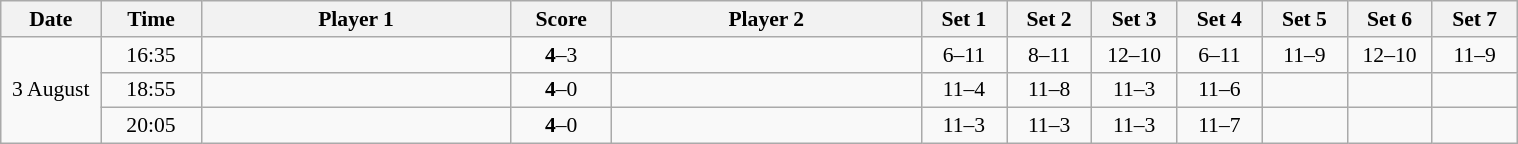<table class="wikitable" style="text-align: center; font-size:90% ">
<tr>
<th width="60">Date</th>
<th width="60">Time</th>
<th align="right" width="200">Player 1</th>
<th width="60">Score</th>
<th align="left" width="200">Player 2</th>
<th width="50">Set 1</th>
<th width="50">Set 2</th>
<th width="50">Set 3</th>
<th width="50">Set 4</th>
<th width="50">Set 5</th>
<th width="50">Set 6</th>
<th width="50">Set 7</th>
</tr>
<tr>
<td rowspan=3>3 August</td>
<td>16:35</td>
<td align=left><strong></strong></td>
<td align=center><strong>4</strong>–3</td>
<td align=left></td>
<td>6–11</td>
<td>8–11</td>
<td>12–10</td>
<td>6–11</td>
<td>11–9</td>
<td>12–10</td>
<td>11–9</td>
</tr>
<tr>
<td>18:55</td>
<td align=left><strong></strong></td>
<td align=center><strong>4</strong>–0</td>
<td align=left></td>
<td>11–4</td>
<td>11–8</td>
<td>11–3</td>
<td>11–6</td>
<td></td>
<td></td>
<td></td>
</tr>
<tr>
<td>20:05</td>
<td align=left><strong></strong></td>
<td align=center><strong>4</strong>–0</td>
<td align=left></td>
<td>11–3</td>
<td>11–3</td>
<td>11–3</td>
<td>11–7</td>
<td></td>
<td></td>
<td></td>
</tr>
</table>
